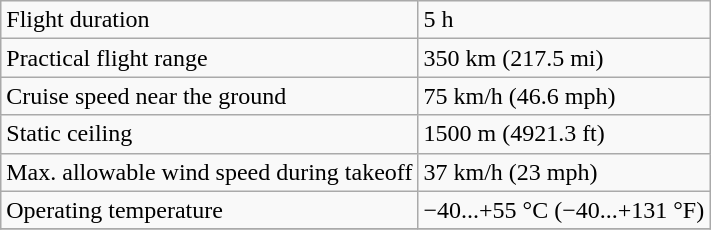<table class="wikitable">
<tr>
<td>Flight duration</td>
<td>5 h</td>
</tr>
<tr>
<td>Practical flight range</td>
<td>350 km (217.5 mi)</td>
</tr>
<tr>
<td>Cruise speed near the ground</td>
<td>75 km/h (46.6 mph)</td>
</tr>
<tr>
<td>Static ceiling</td>
<td>1500 m (4921.3 ft)</td>
</tr>
<tr>
<td>Max. allowable wind speed during takeoff</td>
<td>37 km/h (23 mph)</td>
</tr>
<tr>
<td>Operating temperature</td>
<td>−40...+55 °C (−40...+131 °F)</td>
</tr>
<tr>
</tr>
</table>
